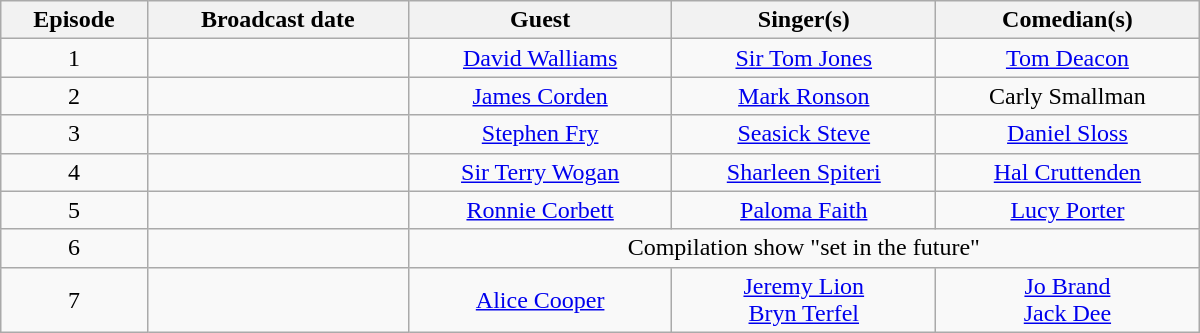<table class="wikitable"  style="width:800px; text-align:center;">
<tr>
<th>Episode</th>
<th>Broadcast date</th>
<th style="width:22%;">Guest</th>
<th style="width:22%;">Singer(s)</th>
<th style="width:22%;">Comedian(s)</th>
</tr>
<tr>
<td>1</td>
<td></td>
<td><a href='#'>David Walliams</a></td>
<td><a href='#'>Sir Tom Jones</a></td>
<td><a href='#'>Tom Deacon</a></td>
</tr>
<tr>
<td>2</td>
<td></td>
<td><a href='#'>James Corden</a></td>
<td><a href='#'>Mark Ronson</a></td>
<td>Carly Smallman</td>
</tr>
<tr>
<td>3</td>
<td></td>
<td><a href='#'>Stephen Fry</a></td>
<td><a href='#'>Seasick Steve</a></td>
<td><a href='#'>Daniel Sloss</a></td>
</tr>
<tr>
<td>4</td>
<td></td>
<td><a href='#'>Sir Terry Wogan</a></td>
<td><a href='#'>Sharleen Spiteri</a></td>
<td><a href='#'>Hal Cruttenden</a></td>
</tr>
<tr>
<td>5</td>
<td></td>
<td><a href='#'>Ronnie Corbett</a></td>
<td><a href='#'>Paloma Faith</a></td>
<td><a href='#'>Lucy Porter</a></td>
</tr>
<tr>
<td>6</td>
<td></td>
<td colspan="3">Compilation show "set in the future"</td>
</tr>
<tr>
<td>7</td>
<td></td>
<td><a href='#'>Alice Cooper</a></td>
<td><a href='#'>Jeremy Lion</a><br><a href='#'>Bryn Terfel</a></td>
<td><a href='#'>Jo Brand</a><br><a href='#'>Jack Dee</a></td>
</tr>
</table>
